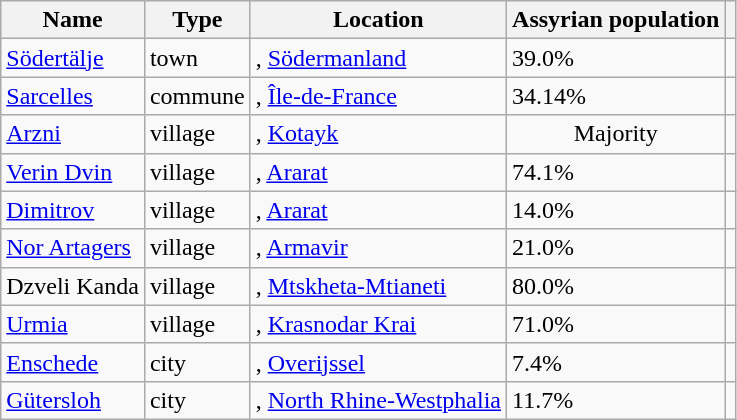<table class="wikitable sortable">
<tr>
<th>Name</th>
<th>Type</th>
<th>Location</th>
<th>Assyrian population</th>
<th class="unsortable"></th>
</tr>
<tr>
<td><a href='#'>Södertälje</a></td>
<td>town</td>
<td>, <a href='#'>Södermanland</a></td>
<td>39.0%</td>
<td></td>
</tr>
<tr>
<td><a href='#'>Sarcelles</a></td>
<td>commune</td>
<td>, <a href='#'>Île-de-France</a></td>
<td>34.14%</td>
<td></td>
</tr>
<tr>
<td><a href='#'>Arzni</a></td>
<td>village</td>
<td>, <a href='#'>Kotayk</a></td>
<td align="center">Majority</td>
<td></td>
</tr>
<tr>
<td><a href='#'>Verin Dvin</a></td>
<td>village</td>
<td>, <a href='#'>Ararat</a></td>
<td>74.1%</td>
<td></td>
</tr>
<tr>
<td><a href='#'>Dimitrov</a></td>
<td>village</td>
<td>, <a href='#'>Ararat</a></td>
<td>14.0%</td>
<td></td>
</tr>
<tr>
<td><a href='#'>Nor Artagers</a></td>
<td>village</td>
<td>, <a href='#'>Armavir</a></td>
<td>21.0%</td>
<td></td>
</tr>
<tr>
<td>Dzveli Kanda</td>
<td>village</td>
<td>, <a href='#'>Mtskheta-Mtianeti</a></td>
<td>80.0%</td>
<td></td>
</tr>
<tr>
<td><a href='#'>Urmia</a></td>
<td>village</td>
<td>, <a href='#'>Krasnodar Krai</a></td>
<td>71.0%</td>
<td></td>
</tr>
<tr>
<td><a href='#'>Enschede</a></td>
<td>city</td>
<td>, <a href='#'>Overijssel</a></td>
<td>7.4%</td>
<td></td>
</tr>
<tr>
<td><a href='#'>Gütersloh</a></td>
<td>city</td>
<td>, <a href='#'>North Rhine-Westphalia</a></td>
<td>11.7%</td>
<td></td>
</tr>
</table>
